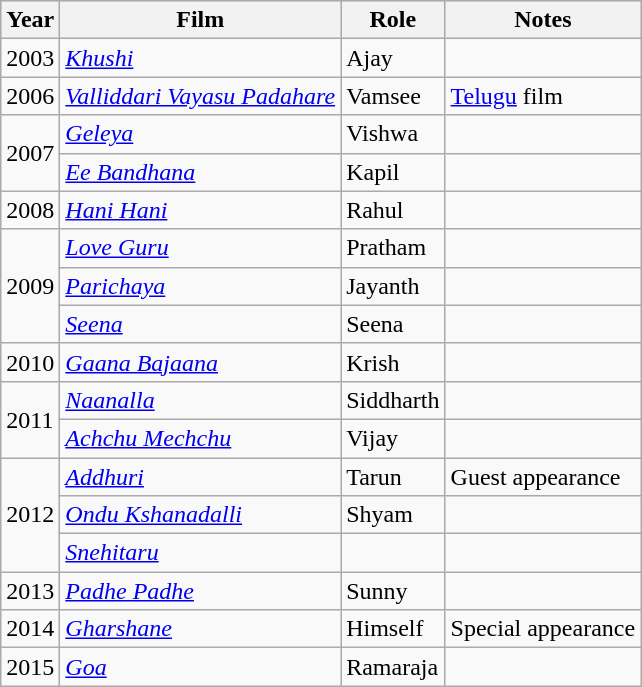<table class="wikitable sortable">
<tr style="background:#ccc; text-align:center;">
<th>Year</th>
<th>Film</th>
<th>Role</th>
<th>Notes</th>
</tr>
<tr>
<td>2003</td>
<td><em><a href='#'>Khushi</a></em></td>
<td>Ajay</td>
<td></td>
</tr>
<tr>
<td>2006</td>
<td><em><a href='#'>Valliddari Vayasu Padahare</a></em></td>
<td>Vamsee</td>
<td><a href='#'>Telugu</a> film</td>
</tr>
<tr>
<td rowspan="2">2007</td>
<td><em><a href='#'>Geleya</a></em></td>
<td>Vishwa</td>
<td></td>
</tr>
<tr>
<td><em><a href='#'>Ee Bandhana</a></em></td>
<td>Kapil</td>
<td></td>
</tr>
<tr>
<td>2008</td>
<td><em><a href='#'>Hani Hani</a></em></td>
<td>Rahul</td>
<td></td>
</tr>
<tr>
<td rowspan="3">2009</td>
<td><em><a href='#'>Love Guru</a></em></td>
<td>Pratham</td>
<td></td>
</tr>
<tr>
<td><em><a href='#'>Parichaya</a></em></td>
<td>Jayanth</td>
<td></td>
</tr>
<tr>
<td><em><a href='#'>Seena</a></em></td>
<td>Seena</td>
<td></td>
</tr>
<tr>
<td>2010</td>
<td><em><a href='#'>Gaana Bajaana</a></em></td>
<td>Krish</td>
<td></td>
</tr>
<tr>
<td rowspan="2">2011</td>
<td><em><a href='#'>Naanalla</a></em></td>
<td>Siddharth</td>
<td></td>
</tr>
<tr>
<td><em><a href='#'>Achchu Mechchu</a></em></td>
<td>Vijay</td>
<td></td>
</tr>
<tr>
<td rowspan="3">2012</td>
<td><em><a href='#'>Addhuri</a></em></td>
<td>Tarun</td>
<td>Guest appearance</td>
</tr>
<tr>
<td><em><a href='#'>Ondu Kshanadalli</a></em></td>
<td>Shyam</td>
<td></td>
</tr>
<tr>
<td><em><a href='#'>Snehitaru</a></em></td>
<td></td>
<td></td>
</tr>
<tr>
<td>2013</td>
<td><em><a href='#'>Padhe Padhe</a></em></td>
<td>Sunny</td>
<td></td>
</tr>
<tr>
<td>2014</td>
<td><em><a href='#'>Gharshane</a></em></td>
<td>Himself</td>
<td>Special appearance</td>
</tr>
<tr>
<td>2015</td>
<td><em><a href='#'>Goa</a></em></td>
<td>Ramaraja</td>
<td></td>
</tr>
</table>
